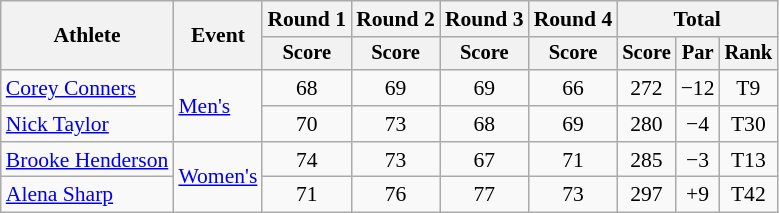<table class=wikitable style=font-size:90%;text-align:center>
<tr>
<th rowspan=2>Athlete</th>
<th rowspan=2>Event</th>
<th>Round 1</th>
<th>Round 2</th>
<th>Round 3</th>
<th>Round 4</th>
<th colspan=3>Total</th>
</tr>
<tr style=font-size:95%>
<th>Score</th>
<th>Score</th>
<th>Score</th>
<th>Score</th>
<th>Score</th>
<th>Par</th>
<th>Rank</th>
</tr>
<tr>
<td align=left><a href='#'>Corey Conners</a></td>
<td align=left rowspan=2><a href='#'>Men's</a></td>
<td>68</td>
<td>69</td>
<td>69</td>
<td>66</td>
<td>272</td>
<td>−12</td>
<td>T9</td>
</tr>
<tr>
<td align=left><a href='#'>Nick Taylor</a></td>
<td>70</td>
<td>73</td>
<td>68</td>
<td>69</td>
<td>280</td>
<td>−4</td>
<td>T30</td>
</tr>
<tr>
<td align=left><a href='#'>Brooke Henderson</a></td>
<td align=left rowspan=2><a href='#'>Women's</a></td>
<td>74</td>
<td>73</td>
<td>67</td>
<td>71</td>
<td>285</td>
<td>−3</td>
<td>T13</td>
</tr>
<tr>
<td align=left><a href='#'>Alena Sharp</a></td>
<td>71</td>
<td>76</td>
<td>77</td>
<td>73</td>
<td>297</td>
<td>+9</td>
<td>T42</td>
</tr>
</table>
